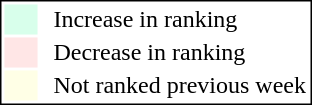<table style="border:1px solid black; float:right;">
<tr>
<td style="background:#D8FFEB; width:20px;"></td>
<td> </td>
<td>Increase in ranking</td>
</tr>
<tr>
<td style="background:#FFE6E6; width:20px;"></td>
<td> </td>
<td>Decrease in ranking</td>
</tr>
<tr>
<td style="background:#FFFFE6; width:20px;"></td>
<td> </td>
<td>Not ranked previous week</td>
</tr>
</table>
